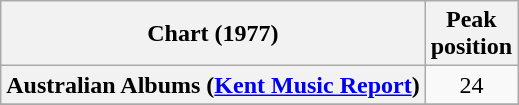<table class="wikitable sortable plainrowheaders">
<tr>
<th scope="col">Chart (1977)</th>
<th scope="col">Peak<br>position</th>
</tr>
<tr>
<th scope="row">Australian Albums (<a href='#'>Kent Music Report</a>)</th>
<td style="text-align:center;">24</td>
</tr>
<tr>
</tr>
</table>
